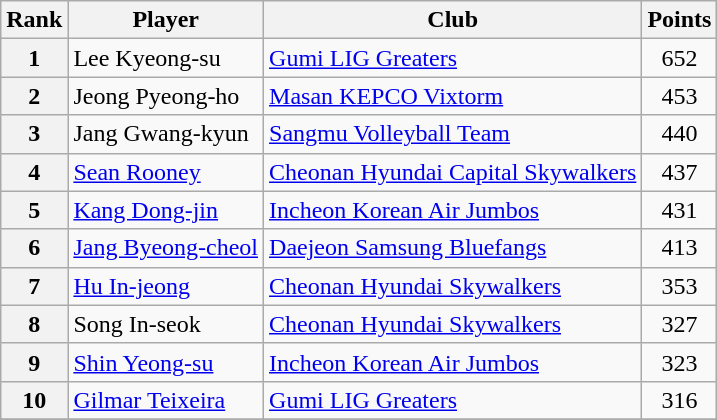<table class=wikitable>
<tr>
<th>Rank</th>
<th>Player</th>
<th>Club</th>
<th>Points</th>
</tr>
<tr>
<th>1</th>
<td> Lee Kyeong-su</td>
<td><a href='#'>Gumi LIG Greaters</a></td>
<td align=center>652</td>
</tr>
<tr>
<th>2</th>
<td> Jeong Pyeong-ho</td>
<td><a href='#'>Masan KEPCO Vixtorm</a></td>
<td align=center>453</td>
</tr>
<tr>
<th>3</th>
<td> Jang Gwang-kyun</td>
<td><a href='#'>Sangmu Volleyball Team</a></td>
<td align=center>440</td>
</tr>
<tr>
<th>4</th>
<td> <a href='#'>Sean Rooney</a></td>
<td><a href='#'>Cheonan Hyundai Capital Skywalkers</a></td>
<td align=center>437</td>
</tr>
<tr>
<th>5</th>
<td> <a href='#'>Kang Dong-jin</a></td>
<td><a href='#'>Incheon Korean Air Jumbos</a></td>
<td align=center>431</td>
</tr>
<tr>
<th>6</th>
<td> <a href='#'>Jang Byeong-cheol</a></td>
<td><a href='#'>Daejeon Samsung Bluefangs</a></td>
<td align=center>413</td>
</tr>
<tr>
<th>7</th>
<td> <a href='#'>Hu In-jeong</a></td>
<td><a href='#'>Cheonan Hyundai Skywalkers</a></td>
<td align=center>353</td>
</tr>
<tr>
<th>8</th>
<td> Song In-seok</td>
<td><a href='#'>Cheonan Hyundai Skywalkers</a></td>
<td align=center>327</td>
</tr>
<tr>
<th>9</th>
<td> <a href='#'>Shin Yeong-su</a></td>
<td><a href='#'>Incheon Korean Air Jumbos</a></td>
<td align=center>323</td>
</tr>
<tr>
<th>10</th>
<td> <a href='#'>Gilmar Teixeira</a></td>
<td><a href='#'>Gumi LIG Greaters</a></td>
<td align=center>316</td>
</tr>
<tr>
</tr>
</table>
